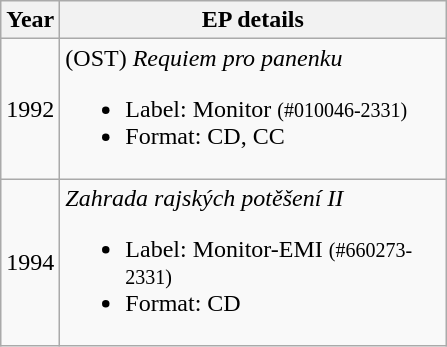<table class="wikitable" style="text-align:center;">
<tr>
<th width="15">Year</th>
<th width="250">EP details</th>
</tr>
<tr>
<td>1992</td>
<td align="left">(OST) <em>Requiem pro panenku</em><br><ul><li>Label: Monitor <small>(#010046-2331)</small></li><li>Format: CD, CC</li></ul></td>
</tr>
<tr>
<td>1994</td>
<td align="left"><em>Zahrada rajských potěšení II</em><br><ul><li>Label: Monitor-EMI <small>(#660273-2331)</small></li><li>Format: CD</li></ul></td>
</tr>
</table>
